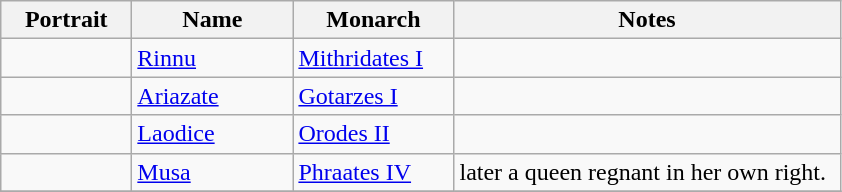<table class="wikitable">
<tr>
<th width="80pt">Portrait</th>
<th width="100pt">Name</th>
<th width="100pt">Monarch</th>
<th width="250pt">Notes</th>
</tr>
<tr>
<td></td>
<td><a href='#'>Rinnu</a></td>
<td><a href='#'>Mithridates I</a></td>
<td></td>
</tr>
<tr>
<td></td>
<td><a href='#'>Ariazate</a></td>
<td><a href='#'>Gotarzes I</a></td>
<td></td>
</tr>
<tr>
<td></td>
<td><a href='#'>Laodice</a></td>
<td><a href='#'>Orodes II</a></td>
<td></td>
</tr>
<tr>
<td></td>
<td><a href='#'>Musa</a></td>
<td><a href='#'>Phraates IV</a></td>
<td>later a queen regnant in her own right.</td>
</tr>
<tr>
</tr>
</table>
